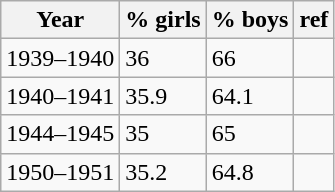<table class="wikitable">
<tr>
<th>Year</th>
<th>% girls</th>
<th>% boys</th>
<th>ref</th>
</tr>
<tr>
<td>1939–1940</td>
<td>36</td>
<td>66</td>
<td></td>
</tr>
<tr>
<td>1940–1941</td>
<td>35.9</td>
<td>64.1</td>
<td></td>
</tr>
<tr>
<td>1944–1945</td>
<td>35</td>
<td>65</td>
<td></td>
</tr>
<tr>
<td>1950–1951</td>
<td>35.2</td>
<td>64.8</td>
<td></td>
</tr>
</table>
